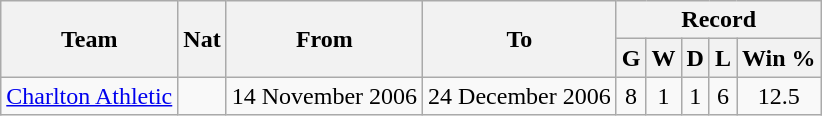<table class="wikitable" style="text-align: center">
<tr>
<th rowspan="2">Team</th>
<th rowspan="2">Nat</th>
<th rowspan="2">From</th>
<th rowspan="2">To</th>
<th colspan="5">Record</th>
</tr>
<tr>
<th>G</th>
<th>W</th>
<th>D</th>
<th>L</th>
<th>Win %</th>
</tr>
<tr>
<td align=left><a href='#'>Charlton Athletic</a></td>
<td></td>
<td align=left>14 November 2006</td>
<td align=left>24 December 2006</td>
<td>8</td>
<td>1</td>
<td>1</td>
<td>6</td>
<td>12.5</td>
</tr>
</table>
